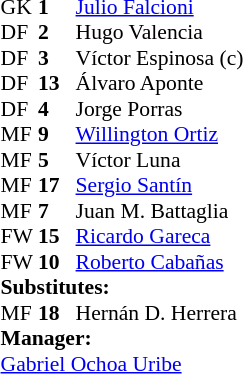<table cellspacing="0" cellpadding="0" style="font-size:90%; margin:0.2em auto;">
<tr>
<th width="25"></th>
<th width="25"></th>
</tr>
<tr>
<td>GK</td>
<td><strong>1</strong></td>
<td> <a href='#'>Julio Falcioni</a></td>
</tr>
<tr>
<td>DF</td>
<td><strong> 2</strong></td>
<td> Hugo Valencia</td>
</tr>
<tr>
<td>DF</td>
<td><strong>3</strong></td>
<td> Víctor Espinosa (c)</td>
</tr>
<tr>
<td>DF</td>
<td><strong>13</strong></td>
<td> Álvaro Aponte</td>
</tr>
<tr>
<td>DF</td>
<td><strong>4</strong></td>
<td> Jorge Porras</td>
</tr>
<tr>
<td>MF</td>
<td><strong> 9</strong></td>
<td> <a href='#'>Willington Ortiz</a></td>
<td></td>
<td></td>
</tr>
<tr>
<td>MF</td>
<td><strong>5</strong></td>
<td> Víctor Luna</td>
</tr>
<tr>
<td>MF</td>
<td><strong>17 </strong></td>
<td> <a href='#'>Sergio Santín</a></td>
</tr>
<tr>
<td>MF</td>
<td><strong>7</strong></td>
<td> Juan M. Battaglia</td>
</tr>
<tr>
<td>FW</td>
<td><strong>15</strong></td>
<td> <a href='#'>Ricardo Gareca</a></td>
</tr>
<tr>
<td>FW</td>
<td><strong>10 </strong></td>
<td> <a href='#'>Roberto Cabañas</a></td>
</tr>
<tr>
<td colspan=3><strong>Substitutes:</strong></td>
</tr>
<tr>
<td>MF</td>
<td><strong>18</strong></td>
<td> Hernán D. Herrera</td>
<td></td>
<td></td>
</tr>
<tr>
<td colspan=3><strong>Manager:</strong></td>
</tr>
<tr>
<td colspan=4> <a href='#'>Gabriel Ochoa Uribe</a></td>
</tr>
</table>
